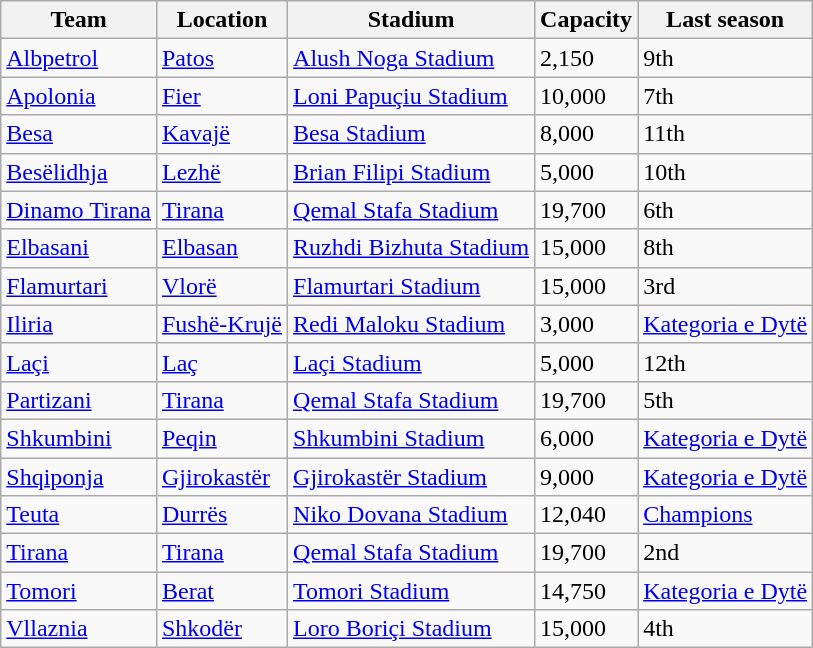<table class="wikitable sortable">
<tr>
<th>Team</th>
<th>Location</th>
<th>Stadium</th>
<th>Capacity</th>
<th>Last season</th>
</tr>
<tr>
<td><a href='#'>Albpetrol</a></td>
<td><a href='#'>Patos</a></td>
<td><a href='#'>Alush Noga Stadium</a></td>
<td>2,150</td>
<td>9th</td>
</tr>
<tr>
<td><a href='#'>Apolonia</a></td>
<td><a href='#'>Fier</a></td>
<td><a href='#'>Loni Papuçiu Stadium</a></td>
<td>10,000</td>
<td>7th</td>
</tr>
<tr>
<td><a href='#'>Besa</a></td>
<td><a href='#'>Kavajë</a></td>
<td><a href='#'>Besa Stadium</a></td>
<td>8,000</td>
<td>11th</td>
</tr>
<tr>
<td><a href='#'>Besëlidhja</a></td>
<td><a href='#'>Lezhë</a></td>
<td><a href='#'>Brian Filipi Stadium</a></td>
<td>5,000</td>
<td>10th</td>
</tr>
<tr>
<td><a href='#'>Dinamo Tirana</a></td>
<td><a href='#'>Tirana</a></td>
<td><a href='#'>Qemal Stafa Stadium</a></td>
<td>19,700</td>
<td>6th</td>
</tr>
<tr>
<td><a href='#'>Elbasani</a></td>
<td><a href='#'>Elbasan</a></td>
<td><a href='#'>Ruzhdi Bizhuta Stadium</a></td>
<td>15,000</td>
<td>8th</td>
</tr>
<tr>
<td><a href='#'>Flamurtari</a></td>
<td><a href='#'>Vlorë</a></td>
<td><a href='#'>Flamurtari Stadium</a></td>
<td>15,000</td>
<td>3rd</td>
</tr>
<tr>
<td><a href='#'>Iliria</a></td>
<td><a href='#'>Fushë-Krujë</a></td>
<td><a href='#'>Redi Maloku Stadium</a></td>
<td>3,000</td>
<td><a href='#'>Kategoria e Dytë</a></td>
</tr>
<tr>
<td><a href='#'>Laçi</a></td>
<td><a href='#'>Laç</a></td>
<td><a href='#'>Laçi Stadium</a></td>
<td>5,000</td>
<td>12th</td>
</tr>
<tr>
<td><a href='#'>Partizani</a></td>
<td><a href='#'>Tirana</a></td>
<td><a href='#'>Qemal Stafa Stadium</a></td>
<td>19,700</td>
<td>5th</td>
</tr>
<tr>
<td><a href='#'>Shkumbini</a></td>
<td><a href='#'>Peqin</a></td>
<td><a href='#'>Shkumbini Stadium</a></td>
<td>6,000</td>
<td><a href='#'>Kategoria e Dytë</a></td>
</tr>
<tr>
<td><a href='#'>Shqiponja</a></td>
<td><a href='#'>Gjirokastër</a></td>
<td><a href='#'>Gjirokastër Stadium</a></td>
<td>9,000</td>
<td><a href='#'>Kategoria e Dytë</a></td>
</tr>
<tr>
<td><a href='#'>Teuta</a></td>
<td><a href='#'>Durrës</a></td>
<td><a href='#'>Niko Dovana Stadium</a></td>
<td>12,040</td>
<td><a href='#'>Champions</a></td>
</tr>
<tr>
<td><a href='#'>Tirana</a></td>
<td><a href='#'>Tirana</a></td>
<td><a href='#'>Qemal Stafa Stadium</a></td>
<td>19,700</td>
<td>2nd</td>
</tr>
<tr>
<td><a href='#'>Tomori</a></td>
<td><a href='#'>Berat</a></td>
<td><a href='#'>Tomori Stadium</a></td>
<td>14,750</td>
<td><a href='#'>Kategoria e Dytë</a></td>
</tr>
<tr>
<td><a href='#'>Vllaznia</a></td>
<td><a href='#'>Shkodër</a></td>
<td><a href='#'>Loro Boriçi Stadium</a></td>
<td>15,000</td>
<td>4th</td>
</tr>
</table>
